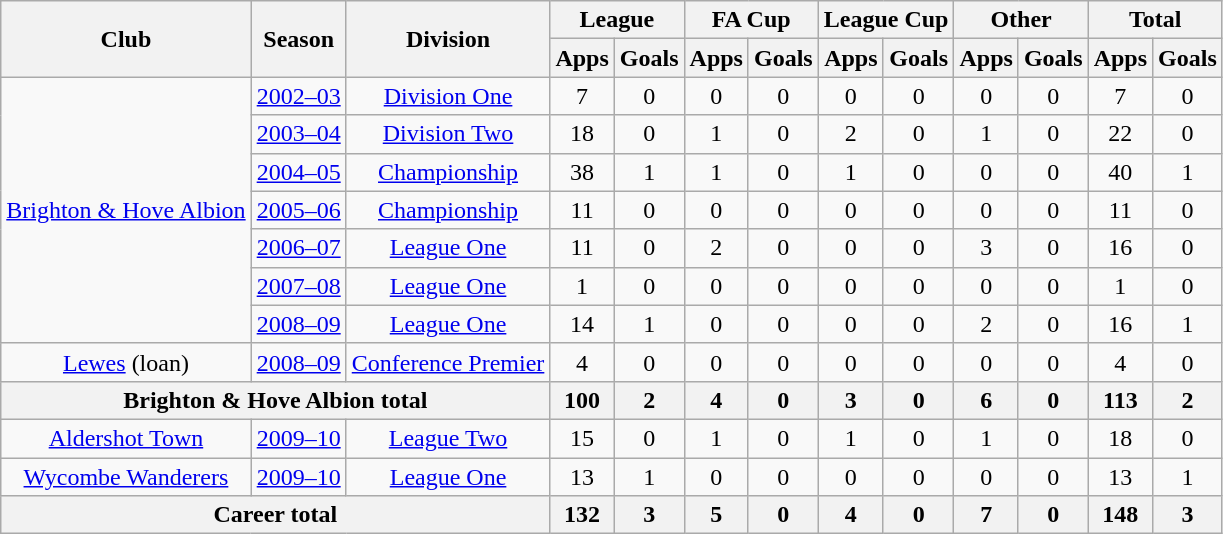<table class="wikitable" style="text-align:center;">
<tr>
<th rowspan="2">Club</th>
<th rowspan="2">Season</th>
<th rowspan="2">Division</th>
<th colspan="2">League</th>
<th colspan="2">FA Cup</th>
<th colspan="2">League Cup</th>
<th colspan="2">Other</th>
<th colspan="2">Total</th>
</tr>
<tr>
<th>Apps</th>
<th>Goals</th>
<th>Apps</th>
<th>Goals</th>
<th>Apps</th>
<th>Goals</th>
<th>Apps</th>
<th>Goals</th>
<th>Apps</th>
<th>Goals</th>
</tr>
<tr>
<td rowspan="7"><a href='#'>Brighton & Hove Albion</a></td>
<td><a href='#'>2002–03</a></td>
<td><a href='#'>Division One</a></td>
<td>7</td>
<td>0</td>
<td>0</td>
<td>0</td>
<td>0</td>
<td>0</td>
<td>0</td>
<td>0</td>
<td>7</td>
<td>0</td>
</tr>
<tr>
<td><a href='#'>2003–04</a></td>
<td><a href='#'>Division Two</a></td>
<td>18</td>
<td>0</td>
<td>1</td>
<td>0</td>
<td>2</td>
<td>0</td>
<td>1</td>
<td>0</td>
<td>22</td>
<td>0</td>
</tr>
<tr>
<td><a href='#'>2004–05</a></td>
<td><a href='#'>Championship</a></td>
<td>38</td>
<td>1</td>
<td>1</td>
<td>0</td>
<td>1</td>
<td>0</td>
<td>0</td>
<td>0</td>
<td>40</td>
<td>1</td>
</tr>
<tr>
<td><a href='#'>2005–06</a></td>
<td><a href='#'>Championship</a></td>
<td>11</td>
<td>0</td>
<td>0</td>
<td>0</td>
<td>0</td>
<td>0</td>
<td>0</td>
<td>0</td>
<td>11</td>
<td>0</td>
</tr>
<tr>
<td><a href='#'>2006–07</a></td>
<td><a href='#'>League One</a></td>
<td>11</td>
<td>0</td>
<td>2</td>
<td>0</td>
<td>0</td>
<td>0</td>
<td>3</td>
<td>0</td>
<td>16</td>
<td>0</td>
</tr>
<tr>
<td><a href='#'>2007–08</a></td>
<td><a href='#'>League One</a></td>
<td>1</td>
<td>0</td>
<td>0</td>
<td>0</td>
<td>0</td>
<td>0</td>
<td>0</td>
<td>0</td>
<td>1</td>
<td>0</td>
</tr>
<tr>
<td><a href='#'>2008–09</a></td>
<td><a href='#'>League One</a></td>
<td>14</td>
<td>1</td>
<td>0</td>
<td>0</td>
<td>0</td>
<td>0</td>
<td>2</td>
<td>0</td>
<td>16</td>
<td>1</td>
</tr>
<tr>
<td><a href='#'>Lewes</a> (loan)</td>
<td><a href='#'>2008–09</a></td>
<td><a href='#'>Conference Premier</a></td>
<td>4</td>
<td>0</td>
<td>0</td>
<td>0</td>
<td>0</td>
<td>0</td>
<td>0</td>
<td>0</td>
<td>4</td>
<td>0</td>
</tr>
<tr>
<th colspan="3">Brighton & Hove Albion total</th>
<th>100</th>
<th>2</th>
<th>4</th>
<th>0</th>
<th>3</th>
<th>0</th>
<th>6</th>
<th>0</th>
<th>113</th>
<th>2</th>
</tr>
<tr>
<td><a href='#'>Aldershot Town</a></td>
<td><a href='#'>2009–10</a></td>
<td><a href='#'>League Two</a></td>
<td>15</td>
<td>0</td>
<td>1</td>
<td>0</td>
<td>1</td>
<td>0</td>
<td>1</td>
<td>0</td>
<td>18</td>
<td>0</td>
</tr>
<tr>
<td><a href='#'>Wycombe Wanderers</a></td>
<td><a href='#'>2009–10</a></td>
<td><a href='#'>League One</a></td>
<td>13</td>
<td>1</td>
<td>0</td>
<td>0</td>
<td>0</td>
<td>0</td>
<td>0</td>
<td>0</td>
<td>13</td>
<td>1</td>
</tr>
<tr>
<th colspan="3">Career total</th>
<th>132</th>
<th>3</th>
<th>5</th>
<th>0</th>
<th>4</th>
<th>0</th>
<th>7</th>
<th>0</th>
<th>148</th>
<th>3</th>
</tr>
</table>
